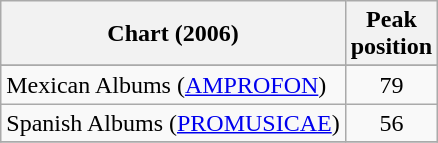<table class="wikitable sortable">
<tr>
<th>Chart (2006)</th>
<th>Peak<br>position</th>
</tr>
<tr>
</tr>
<tr>
<td>Mexican Albums (<a href='#'>AMPROFON</a>)</td>
<td align="center">79</td>
</tr>
<tr>
<td>Spanish Albums (<a href='#'>PROMUSICAE</a>)</td>
<td align="center">56</td>
</tr>
<tr>
</tr>
</table>
